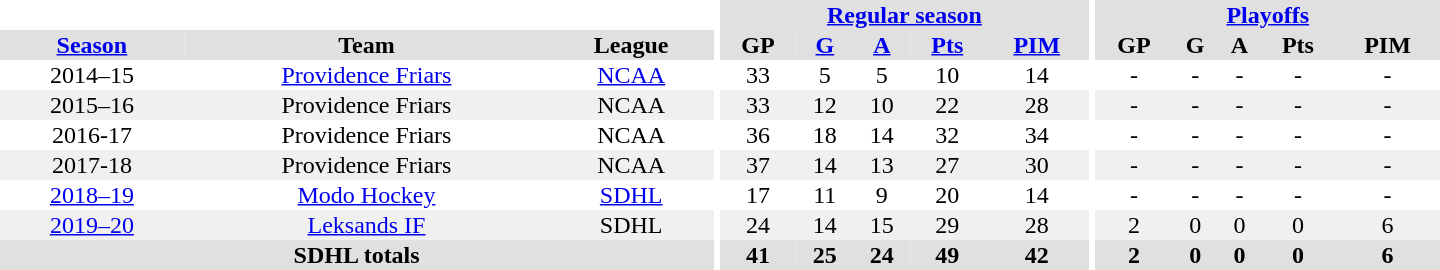<table border="0" cellpadding="1" cellspacing="0" style="text-align:center; width:60em">
<tr bgcolor="#e0e0e0">
<th colspan="3" bgcolor="#ffffff"></th>
<th rowspan="100" bgcolor="#ffffff"></th>
<th colspan="5"><a href='#'>Regular season</a></th>
<th rowspan="100" bgcolor="#ffffff"></th>
<th colspan="5"><a href='#'>Playoffs</a></th>
</tr>
<tr bgcolor="#e0e0e0">
<th><a href='#'>Season</a></th>
<th>Team</th>
<th>League</th>
<th>GP</th>
<th><a href='#'>G</a></th>
<th><a href='#'>A</a></th>
<th><a href='#'>Pts</a></th>
<th><a href='#'>PIM</a></th>
<th>GP</th>
<th>G</th>
<th>A</th>
<th>Pts</th>
<th>PIM</th>
</tr>
<tr>
<td>2014–15</td>
<td><a href='#'>Providence Friars</a></td>
<td><a href='#'>NCAA</a></td>
<td>33</td>
<td>5</td>
<td>5</td>
<td>10</td>
<td>14</td>
<td>-</td>
<td>-</td>
<td>-</td>
<td>-</td>
<td>-</td>
</tr>
<tr style="background:#f0f0f0;">
<td>2015–16</td>
<td>Providence Friars</td>
<td>NCAA</td>
<td>33</td>
<td>12</td>
<td>10</td>
<td>22</td>
<td>28</td>
<td>-</td>
<td>-</td>
<td>-</td>
<td>-</td>
<td>-</td>
</tr>
<tr>
<td>2016-17</td>
<td>Providence Friars</td>
<td>NCAA</td>
<td>36</td>
<td>18</td>
<td>14</td>
<td>32</td>
<td>34</td>
<td>-</td>
<td>-</td>
<td>-</td>
<td>-</td>
<td>-</td>
</tr>
<tr bgcolor="#f0f0f0">
<td>2017-18</td>
<td>Providence Friars</td>
<td>NCAA</td>
<td>37</td>
<td>14</td>
<td>13</td>
<td>27</td>
<td>30</td>
<td>-</td>
<td>-</td>
<td>-</td>
<td>-</td>
<td>-</td>
</tr>
<tr>
<td><a href='#'>2018–19</a></td>
<td><a href='#'>Modo Hockey</a></td>
<td><a href='#'>SDHL</a></td>
<td>17</td>
<td>11</td>
<td>9</td>
<td>20</td>
<td>14</td>
<td>-</td>
<td>-</td>
<td>-</td>
<td>-</td>
<td>-</td>
</tr>
<tr style="background:#f0f0f0;">
<td><a href='#'>2019–20</a></td>
<td><a href='#'>Leksands IF</a></td>
<td>SDHL</td>
<td>24</td>
<td>14</td>
<td>15</td>
<td>29</td>
<td>28</td>
<td>2</td>
<td>0</td>
<td>0</td>
<td>0</td>
<td>6</td>
</tr>
<tr style="text-align:center; background:#e0e0e0;">
<th colspan="3">SDHL totals</th>
<th>41</th>
<th>25</th>
<th>24</th>
<th>49</th>
<th>42</th>
<th>2</th>
<th>0</th>
<th>0</th>
<th>0</th>
<th>6</th>
</tr>
</table>
